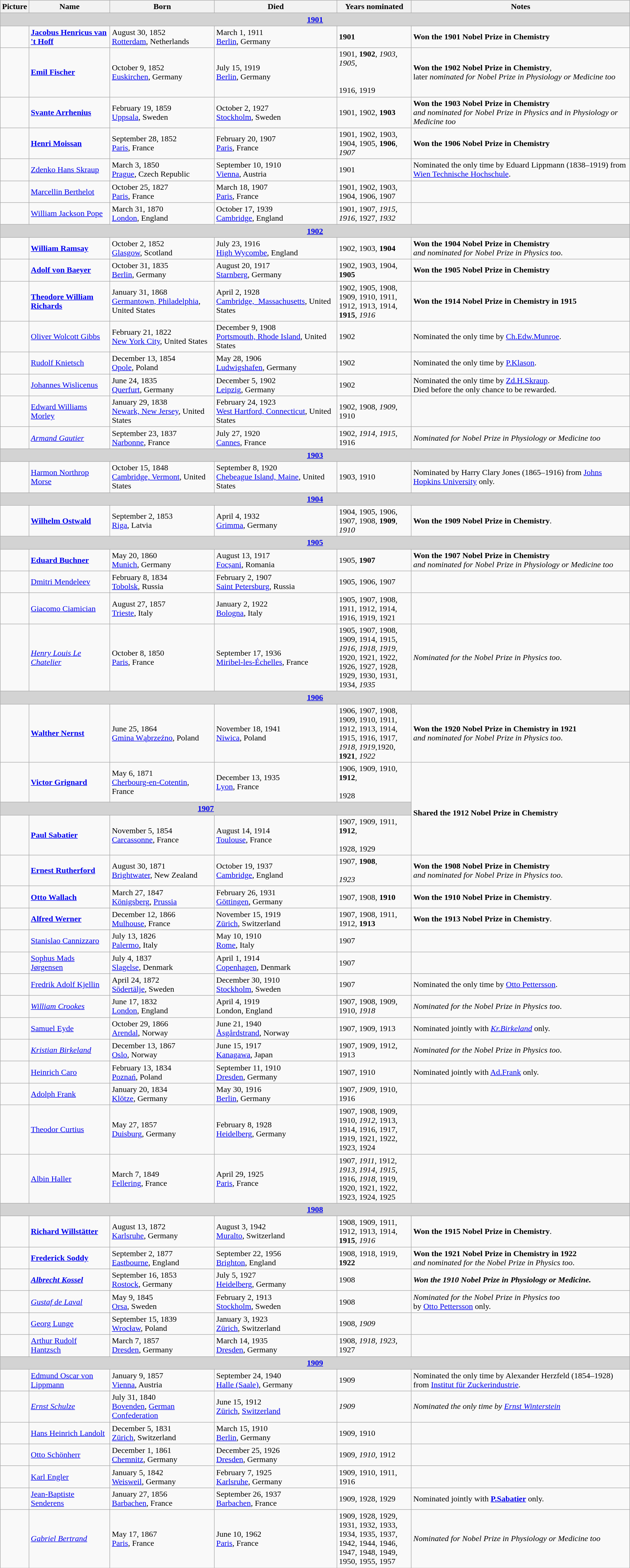<table class="wikitable sortable">
<tr>
<th class=unsortable>Picture</th>
<th>Name</th>
<th>Born</th>
<th>Died</th>
<th width=140>Years nominated</th>
<th class=unsortable>Notes</th>
</tr>
<tr id="1901">
<td colspan=6 align=center style="background:lightgray;white-space:nowrap"><strong><a href='#'>1901</a></strong></td>
</tr>
<tr>
<td></td>
<td><strong><a href='#'>Jacobus Henricus van 't Hoff</a></strong></td>
<td>August 30, 1852 <br> <a href='#'>Rotterdam</a>, Netherlands</td>
<td>March 1, 1911 <br> <a href='#'>Berlin</a>, Germany</td>
<td><strong>1901</strong></td>
<td><strong>Won the 1901 Nobel Prize in Chemistry</strong></td>
</tr>
<tr>
<td></td>
<td><strong><a href='#'>Emil Fischer</a></strong></td>
<td>October 9, 1852 <br> <a href='#'>Euskirchen</a>, Germany</td>
<td>July 15, 1919 <br> <a href='#'>Berlin</a>, Germany</td>
<td>1901, <strong>1902</strong>, <em>1903, 1905</em>,<br><br><br>1916, 1919</td>
<td><strong>Won the 1902 Nobel Prize in Chemistry</strong>,<br>later <em>nominated for Nobel Prize in Physiology or Medicine too</em></td>
</tr>
<tr>
<td></td>
<td><strong><a href='#'>Svante Arrhenius</a></strong></td>
<td>February 19, 1859 <br> <a href='#'>Uppsala</a>, Sweden</td>
<td>October 2, 1927 <br> <a href='#'>Stockholm</a>, Sweden</td>
<td>1901, 1902, <strong>1903</strong></td>
<td><strong>Won the 1903 Nobel Prize in Chemistry</strong><br><em>and nominated for Nobel Prize in Physics and in Physiology or Medicine too</em></td>
</tr>
<tr>
<td></td>
<td><strong><a href='#'>Henri Moissan</a></strong></td>
<td>September 28, 1852 <br> <a href='#'>Paris</a>, France</td>
<td>February 20, 1907 <br> <a href='#'>Paris</a>, France</td>
<td>1901, 1902, 1903, 1904, 1905, <strong>1906</strong>, <em>1907</em></td>
<td><strong>Won the 1906 Nobel Prize in Chemistry</strong></td>
</tr>
<tr>
<td></td>
<td><a href='#'>Zdenko Hans Skraup</a></td>
<td>March 3, 1850 <br> <a href='#'>Prague</a>, Czech Republic</td>
<td>September 10, 1910 <br> <a href='#'>Vienna</a>, Austria</td>
<td>1901</td>
<td>Nominated the only time by Eduard Lippmann (1838–1919) from <a href='#'>Wien Technische Hochschule</a>.</td>
</tr>
<tr>
<td></td>
<td><a href='#'>Marcellin Berthelot</a></td>
<td>October 25, 1827 <br> <a href='#'>Paris</a>, France</td>
<td>March 18, 1907 <br> <a href='#'>Paris</a>, France</td>
<td>1901, 1902, 1903, 1904, 1906, 1907</td>
<td></td>
</tr>
<tr>
<td></td>
<td><a href='#'>William Jackson Pope</a></td>
<td>March 31, 1870 <br> <a href='#'>London</a>, England</td>
<td>October 17, 1939 <br> <a href='#'>Cambridge</a>, England</td>
<td>1901, 1907, <em>1915, 1916</em>, 1927, <em>1932</em></td>
<td></td>
</tr>
<tr id="1902">
<td colspan=6 align=center style="background:lightgray;white-space:nowrap"><strong><a href='#'>1902</a></strong></td>
</tr>
<tr>
<td></td>
<td><strong><a href='#'>William Ramsay</a></strong></td>
<td>October 2, 1852 <br> <a href='#'>Glasgow</a>, Scotland</td>
<td>July 23, 1916 <br> <a href='#'>High Wycombe</a>, England</td>
<td>1902, 1903, <strong>1904</strong></td>
<td><strong>Won the 1904 Nobel Prize in Chemistry</strong><br><em>and nominated for Nobel Prize in Physics too</em>.</td>
</tr>
<tr>
<td></td>
<td><strong><a href='#'>Adolf von Baeyer</a></strong></td>
<td>October 31, 1835 <br> <a href='#'>Berlin</a>, Germany</td>
<td>August 20, 1917 <br> <a href='#'>Starnberg</a>, Germany</td>
<td>1902, 1903, 1904, <strong>1905</strong></td>
<td><strong>Won the 1905 Nobel Prize in Chemistry</strong></td>
</tr>
<tr>
<td></td>
<td><strong><a href='#'>Theodore William Richards</a></strong></td>
<td>January 31, 1868 <br> <a href='#'>Germantown, Philadelphia</a>, United States</td>
<td>April 2, 1928 <br> <a href='#'>Cambridge,_Massachusetts</a>, United States</td>
<td>1902, 1905, 1908, 1909, 1910, 1911, 1912, 1913, 1914, <strong>1915</strong>, <em>1916</em></td>
<td><strong>Won the 1914 Nobel Prize in Chemistry in 1915</strong></td>
</tr>
<tr>
<td></td>
<td><a href='#'>Oliver Wolcott Gibbs</a></td>
<td>February 21, 1822 <br> <a href='#'>New York City</a>, United States</td>
<td>December 9, 1908 <br> <a href='#'>Portsmouth, Rhode Island</a>, United States</td>
<td>1902</td>
<td>Nominated the only time by <a href='#'>Ch.Edw.Munroe</a>.</td>
</tr>
<tr>
<td></td>
<td><a href='#'>Rudolf Knietsch</a></td>
<td>December 13, 1854 <br> <a href='#'>Opole</a>, Poland</td>
<td>May 28, 1906 <br> <a href='#'>Ludwigshafen</a>, Germany</td>
<td>1902</td>
<td>Nominated the only time by <a href='#'>P.Klason</a>.</td>
</tr>
<tr>
<td></td>
<td><a href='#'>Johannes Wislicenus</a></td>
<td>June 24, 1835 <br> <a href='#'>Querfurt</a>, Germany</td>
<td>December 5, 1902 <br> <a href='#'>Leipzig</a>, Germany</td>
<td>1902</td>
<td>Nominated the only time by <a href='#'>Zd.H.Skraup</a>.<br>Died before the only chance to be rewarded.</td>
</tr>
<tr>
<td></td>
<td><a href='#'>Edward Williams Morley</a></td>
<td>January 29, 1838 <br> <a href='#'>Newark, New Jersey</a>, United States</td>
<td>February 24, 1923 <br> <a href='#'>West Hartford, Connecticut</a>, United States</td>
<td>1902, 1908, <em>1909</em>, 1910</td>
<td></td>
</tr>
<tr>
<td></td>
<td><em><a href='#'>Armand Gautier</a></em></td>
<td>September 23, 1837 <br> <a href='#'>Narbonne</a>, France</td>
<td>July 27, 1920 <br> <a href='#'>Cannes</a>, France</td>
<td>1902, <em>1914, 1915</em>, 1916</td>
<td><em>Nominated for Nobel Prize in Physiology or Medicine too</em></td>
</tr>
<tr id="1903">
<td colspan=6 align=center style="background:lightgray;white-space:nowrap"><strong><a href='#'>1903</a></strong></td>
</tr>
<tr>
<td></td>
<td><a href='#'>Harmon Northrop Morse</a></td>
<td>October 15, 1848 <br> <a href='#'>Cambridge, Vermont</a>, United States</td>
<td>September 8, 1920 <br> <a href='#'>Chebeague Island, Maine</a>, United States</td>
<td>1903, 1910</td>
<td>Nominated by Harry Clary Jones (1865–1916) from <a href='#'>Johns Hopkins University</a> only.</td>
</tr>
<tr id="1904">
<td colspan=6 align=center style="background:lightgray;white-space:nowrap"><strong><a href='#'>1904</a></strong></td>
</tr>
<tr>
<td></td>
<td><strong><a href='#'>Wilhelm Ostwald</a></strong></td>
<td>September 2, 1853 <br> <a href='#'>Riga</a>, Latvia</td>
<td>April 4, 1932 <br> <a href='#'>Grimma</a>, Germany</td>
<td>1904, 1905, 1906, 1907, 1908, <strong>1909</strong>, <em>1910</em></td>
<td><strong>Won the 1909 Nobel Prize in Chemistry</strong>.</td>
</tr>
<tr id="1905">
<td colspan=6 align=center style="background:lightgray;white-space:nowrap"><strong><a href='#'>1905</a></strong></td>
</tr>
<tr>
<td></td>
<td><strong><a href='#'>Eduard Buchner</a></strong></td>
<td>May 20, 1860 <br> <a href='#'>Munich</a>, Germany</td>
<td>August 13, 1917 <br> <a href='#'>Focșani</a>, Romania</td>
<td>1905, <strong>1907</strong></td>
<td><strong>Won the 1907 Nobel Prize in Chemistry</strong><br><em>and nominated for Nobel Prize in Physiology or Medicine too</em></td>
</tr>
<tr>
<td></td>
<td><a href='#'>Dmitri Mendeleev</a></td>
<td>February 8, 1834 <br> <a href='#'>Tobolsk</a>, Russia</td>
<td>February 2, 1907 <br> <a href='#'>Saint Petersburg</a>, Russia</td>
<td>1905, 1906, 1907</td>
<td></td>
</tr>
<tr>
<td></td>
<td><a href='#'>Giacomo Ciamician</a></td>
<td>August 27, 1857 <br> <a href='#'>Trieste</a>, Italy</td>
<td>January 2, 1922 <br> <a href='#'>Bologna</a>, Italy</td>
<td>1905, 1907, 1908, 1911, 1912, 1914, 1916, 1919, 1921</td>
<td></td>
</tr>
<tr>
<td></td>
<td><em><a href='#'>Henry Louis Le Chatelier</a></em></td>
<td>October 8, 1850 <br> <a href='#'>Paris</a>, France</td>
<td>September 17, 1936 <br> <a href='#'>Miribel-les-Échelles</a>, France</td>
<td>1905, 1907, 1908, 1909, 1914, 1915, <em>1916, 1918, 1919</em>, 1920, 1921, 1922, 1926, 1927, 1928, 1929, 1930, 1931, 1934, <em>1935</em></td>
<td><em>Nominated for the Nobel Prize in Physics too</em>.</td>
</tr>
<tr id="1906">
<td colspan=6 align=center style="background:lightgray;white-space:nowrap"><strong><a href='#'>1906</a></strong></td>
</tr>
<tr>
<td></td>
<td><strong><a href='#'>Walther Nernst</a></strong></td>
<td>June 25, 1864 <br> <a href='#'>Gmina Wąbrzeźno</a>, Poland</td>
<td>November 18, 1941 <br> <a href='#'>Niwica</a>, Poland</td>
<td>1906, 1907, 1908, 1909, 1910, 1911, 1912, 1913, 1914, 1915, 1916, 1917, <em>1918, 1919</em>,1920, <strong>1921</strong>, <em>1922</em></td>
<td><strong>Won the 1920 Nobel Prize in Chemistry in 1921</strong><br><em>and nominated for Nobel Prize in Physics too</em>.</td>
</tr>
<tr>
<td></td>
<td><strong><a href='#'>Victor Grignard</a></strong></td>
<td>May 6, 1871 <br> <a href='#'>Cherbourg-en-Cotentin</a>, France</td>
<td>December 13, 1935 <br> <a href='#'>Lyon</a>, France</td>
<td>1906, 1909, 1910, <strong>1912</strong>, <br> <br> 1928</td>
<td rowspan=3><br><br><br><strong>Shared the 1912 Nobel Prize in Chemistry</strong><br><br><br></td>
</tr>
<tr id="1907">
<td colspan=5 align=center style="background:lightgray;white-space:nowrap"><strong><a href='#'>1907</a></strong></td>
</tr>
<tr>
<td></td>
<td><strong><a href='#'>Paul Sabatier</a></strong></td>
<td>November 5, 1854 <br> <a href='#'>Carcassonne</a>, France</td>
<td>August 14, 1914 <br> <a href='#'>Toulouse</a>, France</td>
<td>1907, 1909, 1911, <strong>1912</strong>, <br> <br> 1928, 1929</td>
</tr>
<tr>
<td></td>
<td><strong><a href='#'>Ernest Rutherford</a></strong></td>
<td>August 30, 1871 <br> <a href='#'>Brightwater</a>, New Zealand</td>
<td>October 19, 1937 <br> <a href='#'>Cambridge</a>, England</td>
<td>1907, <strong>1908</strong>,<br><br><em>1923</em></td>
<td><strong>Won the 1908 Nobel Prize in Chemistry</strong><br><em>and nominated for Nobel Prize in Physics too</em>.</td>
</tr>
<tr>
<td></td>
<td><strong><a href='#'>Otto Wallach</a></strong></td>
<td>March 27, 1847 <br> <a href='#'>Königsberg</a>, <a href='#'>Prussia</a></td>
<td>February 26, 1931 <br> <a href='#'>Göttingen</a>, Germany</td>
<td>1907, 1908, <strong>1910</strong></td>
<td><strong>Won the 1910 Nobel Prize in Chemistry</strong>.</td>
</tr>
<tr>
<td></td>
<td><strong><a href='#'>Alfred Werner</a></strong></td>
<td>December 12, 1866 <br>  <a href='#'>Mulhouse</a>, France</td>
<td>November 15, 1919 <br> <a href='#'>Zürich</a>, Switzerland</td>
<td>1907, 1908, 1911, 1912, <strong>1913</strong></td>
<td><strong>Won the 1913 Nobel Prize in Chemistry</strong>.</td>
</tr>
<tr>
<td></td>
<td><a href='#'>Stanislao Cannizzaro</a></td>
<td>July 13, 1826 <br> <a href='#'>Palermo</a>, Italy</td>
<td>May 10, 1910 <br> <a href='#'>Rome</a>, Italy</td>
<td>1907</td>
<td></td>
</tr>
<tr>
<td></td>
<td><a href='#'>Sophus Mads Jørgensen</a></td>
<td>July 4, 1837 <br> <a href='#'>Slagelse</a>, Denmark</td>
<td>April 1, 1914 <br> <a href='#'>Copenhagen</a>, Denmark</td>
<td>1907</td>
<td></td>
</tr>
<tr>
<td></td>
<td><a href='#'>Fredrik Adolf Kjellin</a></td>
<td>April 24, 1872 <br> <a href='#'>Södertälje</a>, Sweden</td>
<td>December 30, 1910 <br> <a href='#'>Stockholm</a>, Sweden</td>
<td>1907</td>
<td>Nominated the only time by <a href='#'>Otto Pettersson</a>.</td>
</tr>
<tr>
<td></td>
<td><em><a href='#'>William Crookes</a></em></td>
<td>June 17, 1832 <br> <a href='#'>London</a>, England</td>
<td>April 4, 1919 <br> London, England</td>
<td>1907, 1908, 1909, 1910, <em>1918</em></td>
<td><em>Nominated for the Nobel Prize in Physics too</em>.</td>
</tr>
<tr>
<td></td>
<td><a href='#'>Samuel Eyde</a></td>
<td>October 29, 1866 <br> <a href='#'>Arendal</a>, Norway</td>
<td>June 21, 1940 <br> <a href='#'>Åsgårdstrand</a>, Norway</td>
<td>1907, 1909, 1913</td>
<td>Nominated jointly with <em><a href='#'>Kr.Birkeland</a></em> only.</td>
</tr>
<tr>
<td></td>
<td><em><a href='#'>Kristian Birkeland</a></em></td>
<td>December 13, 1867 <br> <a href='#'>Oslo</a>, Norway</td>
<td>June 15, 1917 <br> <a href='#'>Kanagawa</a>, Japan</td>
<td>1907, 1909, 1912, 1913</td>
<td><em>Nominated for the Nobel Prize in Physics too</em>.</td>
</tr>
<tr>
<td></td>
<td><a href='#'>Heinrich Caro</a></td>
<td>February 13, 1834 <br> <a href='#'>Poznań</a>, Poland</td>
<td>September 11, 1910 <br> <a href='#'>Dresden</a>, Germany</td>
<td>1907, 1910</td>
<td>Nominated jointly with <a href='#'>Ad.Frank</a> only.</td>
</tr>
<tr>
<td></td>
<td><a href='#'>Adolph Frank</a></td>
<td>January 20, 1834 <br> <a href='#'>Klötze</a>, Germany</td>
<td>May 30, 1916 <br> <a href='#'>Berlin</a>, Germany</td>
<td>1907, <em>1909</em>, 1910, 1916</td>
<td></td>
</tr>
<tr>
<td></td>
<td><a href='#'>Theodor Curtius</a></td>
<td>May 27, 1857 <br> <a href='#'>Duisburg</a>, Germany</td>
<td>February 8, 1928 <br> <a href='#'>Heidelberg</a>, Germany</td>
<td>1907, 1908, 1909, 1910, <em>1912</em>, 1913, 1914, 1916, 1917, 1919, 1921, 1922, 1923, 1924</td>
<td></td>
</tr>
<tr>
<td></td>
<td><a href='#'>Albin Haller</a></td>
<td>March 7, 1849 <br> <a href='#'>Fellering</a>, France</td>
<td>April 29, 1925 <br> <a href='#'>Paris</a>, France</td>
<td>1907, <em>1911</em>, 1912, <em>1913, 1914, 1915</em>, 1916, <em>1918</em>, 1919, 1920, 1921, 1922, 1923, 1924, 1925</td>
<td></td>
</tr>
<tr id="1908">
<td colspan=6 align=center style="background:lightgray;white-space:nowrap"><strong><a href='#'>1908</a></strong></td>
</tr>
<tr>
<td></td>
<td><strong><a href='#'>Richard Willstätter</a></strong></td>
<td>August 13, 1872 <br> <a href='#'>Karlsruhe</a>, Germany</td>
<td>August 3, 1942 <br> <a href='#'>Muralto</a>, Switzerland</td>
<td>1908, 1909, 1911, 1912, 1913, 1914, <strong>1915</strong>, <em>1916</em></td>
<td><strong>Won the 1915 Nobel Prize in Chemistry</strong>.</td>
</tr>
<tr>
<td></td>
<td><strong><a href='#'>Frederick Soddy</a></strong></td>
<td>September 2, 1877 <br> <a href='#'>Eastbourne</a>, England</td>
<td>September 22, 1956 <br> <a href='#'>Brighton</a>, England</td>
<td>1908, 1918, 1919, <strong>1922</strong></td>
<td><strong>Won the 1921 Nobel Prize in Chemistry in 1922</strong><br><em>and nominated for the Nobel Prize in Physics too</em>.</td>
</tr>
<tr>
<td></td>
<td><strong><em><a href='#'>Albrecht Kossel</a></em></strong></td>
<td>September 16, 1853 <br> <a href='#'>Rostock</a>, Germany</td>
<td>July 5, 1927 <br> <a href='#'>Heidelberg</a>, Germany</td>
<td>1908</td>
<td><strong><em>Won the 1910 Nobel Prize in Physiology or Medicine.</em></strong></td>
</tr>
<tr>
<td></td>
<td><em><a href='#'>Gustaf de Laval</a></em></td>
<td>May 9, 1845 <br> <a href='#'>Orsa</a>, Sweden</td>
<td>February 2, 1913 <br> <a href='#'>Stockholm</a>, Sweden</td>
<td>1908</td>
<td><em>Nominated for the Nobel Prize in Physics too</em><br>by <a href='#'>Otto Pettersson</a> only.</td>
</tr>
<tr>
<td></td>
<td><a href='#'>Georg Lunge</a></td>
<td>September 15, 1839 <br> <a href='#'>Wrocław</a>, Poland</td>
<td>January 3, 1923 <br> <a href='#'>Zürich</a>, Switzerland</td>
<td>1908, <em>1909</em></td>
<td></td>
</tr>
<tr>
<td></td>
<td><a href='#'>Arthur Rudolf Hantzsch</a></td>
<td>March 7, 1857 <br> <a href='#'>Dresden</a>, Germany</td>
<td>March 14, 1935 <br> <a href='#'>Dresden</a>, Germany</td>
<td>1908, <em>1918, 1923</em>, 1927</td>
<td></td>
</tr>
<tr id="1909">
<td colspan=6 align=center style="background:lightgray;white-space:nowrap"><strong><a href='#'>1909</a></strong></td>
</tr>
<tr>
<td></td>
<td><a href='#'>Edmund Oscar von Lippmann</a></td>
<td>January 9, 1857 <br> <a href='#'>Vienna</a>, Austria</td>
<td>September 24, 1940 <br> <a href='#'>Halle (Saale)</a>, Germany</td>
<td>1909</td>
<td>Nominated the only time by Alexander Herzfeld (1854–1928) from <a href='#'>Institut für Zuckerindustrie</a>.</td>
</tr>
<tr>
<td></td>
<td><em><a href='#'>Ernst Schulze</a></em></td>
<td>July 31, 1840<br> <a href='#'>Bovenden</a>, <a href='#'>German Confederation</a></td>
<td>June 15, 1912 <br> <a href='#'>Zürich</a>, <a href='#'>Switzerland</a></td>
<td><em>1909</em></td>
<td><em>Nominated the only time by <a href='#'>Ernst Winterstein</a></em></td>
</tr>
<tr>
<td></td>
<td><a href='#'>Hans Heinrich Landolt</a></td>
<td>December 5, 1831 <br> <a href='#'>Zürich</a>, Switzerland</td>
<td>March 15, 1910 <br> <a href='#'>Berlin</a>, Germany</td>
<td>1909, 1910</td>
<td></td>
</tr>
<tr>
<td></td>
<td><a href='#'>Otto Schönherr</a></td>
<td>December 1, 1861 <br> <a href='#'>Chemnitz</a>, Germany</td>
<td>December 25, 1926 <br> <a href='#'>Dresden</a>, Germany</td>
<td>1909, <em>1910</em>, 1912</td>
<td></td>
</tr>
<tr>
<td></td>
<td><a href='#'>Karl Engler</a></td>
<td>January 5, 1842 <br> <a href='#'>Weisweil</a>, Germany</td>
<td>February 7, 1925 <br> <a href='#'>Karlsruhe</a>, Germany</td>
<td>1909, 1910, 1911, 1916</td>
<td></td>
</tr>
<tr>
<td></td>
<td><a href='#'>Jean-Baptiste Senderens</a></td>
<td>January 27, 1856 <br> <a href='#'>Barbachen</a>, France</td>
<td>September 26, 1937 <br> <a href='#'>Barbachen</a>, France</td>
<td>1909, 1928, 1929</td>
<td>Nominated jointly with <strong><a href='#'>P.Sabatier</a></strong> only.</td>
</tr>
<tr>
<td></td>
<td><em><a href='#'>Gabriel Bertrand</a></em></td>
<td>May 17, 1867 <br> <a href='#'>Paris</a>, France</td>
<td>June 10, 1962 <br> <a href='#'>Paris</a>, France</td>
<td>1909, 1928, 1929, 1931, 1932, 1933, 1934, 1935, 1937, 1942, 1944, 1946, 1947, 1948, 1949, 1950, 1955, 1957</td>
<td><em>Nominated for Nobel Prize in Physiology or Medicine too</em></td>
</tr>
</table>
